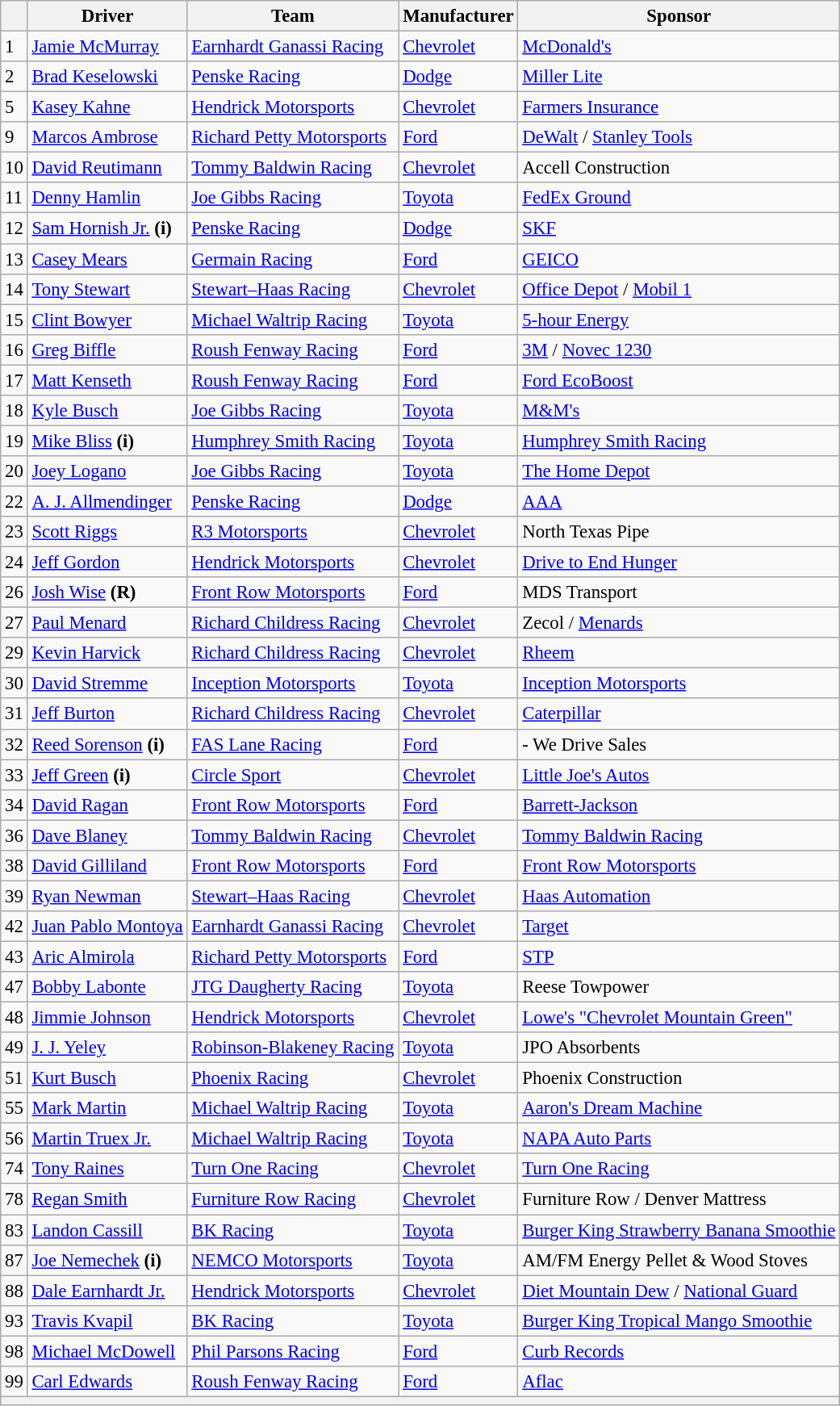<table class="wikitable" style="font-size:95%">
<tr>
<th></th>
<th>Driver</th>
<th>Team</th>
<th>Manufacturer</th>
<th>Sponsor</th>
</tr>
<tr>
<td>1</td>
<td><a href='#'>Jamie McMurray</a></td>
<td><a href='#'>Earnhardt Ganassi Racing</a></td>
<td><a href='#'>Chevrolet</a></td>
<td><a href='#'>McDonald's</a></td>
</tr>
<tr>
<td>2</td>
<td><a href='#'>Brad Keselowski</a></td>
<td><a href='#'>Penske Racing</a></td>
<td><a href='#'>Dodge</a></td>
<td><a href='#'>Miller Lite</a></td>
</tr>
<tr>
<td>5</td>
<td><a href='#'>Kasey Kahne</a></td>
<td><a href='#'>Hendrick Motorsports</a></td>
<td><a href='#'>Chevrolet</a></td>
<td><a href='#'>Farmers Insurance</a></td>
</tr>
<tr>
<td>9</td>
<td><a href='#'>Marcos Ambrose</a></td>
<td><a href='#'>Richard Petty Motorsports</a></td>
<td><a href='#'>Ford</a></td>
<td><a href='#'>DeWalt</a> / <a href='#'>Stanley Tools</a></td>
</tr>
<tr>
<td>10</td>
<td><a href='#'>David Reutimann</a></td>
<td><a href='#'>Tommy Baldwin Racing</a></td>
<td><a href='#'>Chevrolet</a></td>
<td>Accell Construction</td>
</tr>
<tr>
<td>11</td>
<td><a href='#'>Denny Hamlin</a></td>
<td><a href='#'>Joe Gibbs Racing</a></td>
<td><a href='#'>Toyota</a></td>
<td><a href='#'>FedEx Ground</a></td>
</tr>
<tr>
<td>12</td>
<td><a href='#'>Sam Hornish Jr.</a> <strong>(i)</strong></td>
<td><a href='#'>Penske Racing</a></td>
<td><a href='#'>Dodge</a></td>
<td><a href='#'>SKF</a></td>
</tr>
<tr>
<td>13</td>
<td><a href='#'>Casey Mears</a></td>
<td><a href='#'>Germain Racing</a></td>
<td><a href='#'>Ford</a></td>
<td><a href='#'>GEICO</a></td>
</tr>
<tr>
<td>14</td>
<td><a href='#'>Tony Stewart</a></td>
<td><a href='#'>Stewart–Haas Racing</a></td>
<td><a href='#'>Chevrolet</a></td>
<td><a href='#'>Office Depot</a> / <a href='#'>Mobil 1</a></td>
</tr>
<tr>
<td>15</td>
<td><a href='#'>Clint Bowyer</a></td>
<td><a href='#'>Michael Waltrip Racing</a></td>
<td><a href='#'>Toyota</a></td>
<td><a href='#'>5-hour Energy</a></td>
</tr>
<tr>
<td>16</td>
<td><a href='#'>Greg Biffle</a></td>
<td><a href='#'>Roush Fenway Racing</a></td>
<td><a href='#'>Ford</a></td>
<td><a href='#'>3M</a> / <a href='#'>Novec 1230</a></td>
</tr>
<tr>
<td>17</td>
<td><a href='#'>Matt Kenseth</a></td>
<td><a href='#'>Roush Fenway Racing</a></td>
<td><a href='#'>Ford</a></td>
<td><a href='#'>Ford EcoBoost</a></td>
</tr>
<tr>
<td>18</td>
<td><a href='#'>Kyle Busch</a></td>
<td><a href='#'>Joe Gibbs Racing</a></td>
<td><a href='#'>Toyota</a></td>
<td><a href='#'>M&M's</a></td>
</tr>
<tr>
<td>19</td>
<td><a href='#'>Mike Bliss</a> <strong>(i)</strong></td>
<td><a href='#'>Humphrey Smith Racing</a></td>
<td><a href='#'>Toyota</a></td>
<td><a href='#'>Humphrey Smith Racing</a></td>
</tr>
<tr>
<td>20</td>
<td><a href='#'>Joey Logano</a></td>
<td><a href='#'>Joe Gibbs Racing</a></td>
<td><a href='#'>Toyota</a></td>
<td><a href='#'>The Home Depot</a></td>
</tr>
<tr>
<td>22</td>
<td><a href='#'>A. J. Allmendinger</a></td>
<td><a href='#'>Penske Racing</a></td>
<td><a href='#'>Dodge</a></td>
<td><a href='#'>AAA</a></td>
</tr>
<tr>
<td>23</td>
<td><a href='#'>Scott Riggs</a></td>
<td><a href='#'>R3 Motorsports</a></td>
<td><a href='#'>Chevrolet</a></td>
<td>North Texas Pipe</td>
</tr>
<tr>
<td>24</td>
<td><a href='#'>Jeff Gordon</a></td>
<td><a href='#'>Hendrick Motorsports</a></td>
<td><a href='#'>Chevrolet</a></td>
<td><a href='#'>Drive to End Hunger</a></td>
</tr>
<tr>
<td>26</td>
<td><a href='#'>Josh Wise</a> <strong>(R)</strong></td>
<td><a href='#'>Front Row Motorsports</a></td>
<td><a href='#'>Ford</a></td>
<td>MDS Transport</td>
</tr>
<tr>
<td>27</td>
<td><a href='#'>Paul Menard</a></td>
<td><a href='#'>Richard Childress Racing</a></td>
<td><a href='#'>Chevrolet</a></td>
<td>Zecol / <a href='#'>Menards</a></td>
</tr>
<tr>
<td>29</td>
<td><a href='#'>Kevin Harvick</a></td>
<td><a href='#'>Richard Childress Racing</a></td>
<td><a href='#'>Chevrolet</a></td>
<td><a href='#'>Rheem</a></td>
</tr>
<tr>
<td>30</td>
<td><a href='#'>David Stremme</a></td>
<td><a href='#'>Inception Motorsports</a></td>
<td><a href='#'>Toyota</a></td>
<td><a href='#'>Inception Motorsports</a></td>
</tr>
<tr>
<td>31</td>
<td><a href='#'>Jeff Burton</a></td>
<td><a href='#'>Richard Childress Racing</a></td>
<td><a href='#'>Chevrolet</a></td>
<td><a href='#'>Caterpillar</a></td>
</tr>
<tr>
<td>32</td>
<td><a href='#'>Reed Sorenson</a> <strong>(i)</strong></td>
<td><a href='#'>FAS Lane Racing</a></td>
<td><a href='#'>Ford</a></td>
<td> - We Drive Sales</td>
</tr>
<tr>
<td>33</td>
<td><a href='#'>Jeff Green</a> <strong>(i)</strong></td>
<td><a href='#'>Circle Sport</a></td>
<td><a href='#'>Chevrolet</a></td>
<td><a href='#'>Little Joe's Autos</a></td>
</tr>
<tr>
<td>34</td>
<td><a href='#'>David Ragan</a></td>
<td><a href='#'>Front Row Motorsports</a></td>
<td><a href='#'>Ford</a></td>
<td><a href='#'>Barrett-Jackson</a></td>
</tr>
<tr>
<td>36</td>
<td><a href='#'>Dave Blaney</a></td>
<td><a href='#'>Tommy Baldwin Racing</a></td>
<td><a href='#'>Chevrolet</a></td>
<td><a href='#'>Tommy Baldwin Racing</a></td>
</tr>
<tr>
<td>38</td>
<td><a href='#'>David Gilliland</a></td>
<td><a href='#'>Front Row Motorsports</a></td>
<td><a href='#'>Ford</a></td>
<td><a href='#'>Front Row Motorsports</a></td>
</tr>
<tr>
<td>39</td>
<td><a href='#'>Ryan Newman</a></td>
<td><a href='#'>Stewart–Haas Racing</a></td>
<td><a href='#'>Chevrolet</a></td>
<td><a href='#'>Haas Automation</a></td>
</tr>
<tr>
<td>42</td>
<td><a href='#'>Juan Pablo Montoya</a></td>
<td><a href='#'>Earnhardt Ganassi Racing</a></td>
<td><a href='#'>Chevrolet</a></td>
<td><a href='#'>Target</a></td>
</tr>
<tr>
<td>43</td>
<td><a href='#'>Aric Almirola</a></td>
<td><a href='#'>Richard Petty Motorsports</a></td>
<td><a href='#'>Ford</a></td>
<td><a href='#'>STP</a></td>
</tr>
<tr>
<td>47</td>
<td><a href='#'>Bobby Labonte</a></td>
<td><a href='#'>JTG Daugherty Racing</a></td>
<td><a href='#'>Toyota</a></td>
<td>Reese Towpower</td>
</tr>
<tr>
<td>48</td>
<td><a href='#'>Jimmie Johnson</a></td>
<td><a href='#'>Hendrick Motorsports</a></td>
<td><a href='#'>Chevrolet</a></td>
<td><a href='#'>Lowe's "Chevrolet Mountain Green"</a></td>
</tr>
<tr>
<td>49</td>
<td><a href='#'>J. J. Yeley</a></td>
<td><a href='#'>Robinson-Blakeney Racing</a></td>
<td><a href='#'>Toyota</a></td>
<td>JPO Absorbents</td>
</tr>
<tr>
<td>51</td>
<td><a href='#'>Kurt Busch</a></td>
<td><a href='#'>Phoenix Racing</a></td>
<td><a href='#'>Chevrolet</a></td>
<td>Phoenix Construction</td>
</tr>
<tr>
<td>55</td>
<td><a href='#'>Mark Martin</a></td>
<td><a href='#'>Michael Waltrip Racing</a></td>
<td><a href='#'>Toyota</a></td>
<td><a href='#'>Aaron's Dream Machine</a></td>
</tr>
<tr>
<td>56</td>
<td><a href='#'>Martin Truex Jr.</a></td>
<td><a href='#'>Michael Waltrip Racing</a></td>
<td><a href='#'>Toyota</a></td>
<td><a href='#'>NAPA Auto Parts</a></td>
</tr>
<tr>
<td>74</td>
<td><a href='#'>Tony Raines</a></td>
<td><a href='#'>Turn One Racing</a></td>
<td><a href='#'>Chevrolet</a></td>
<td><a href='#'>Turn One Racing</a></td>
</tr>
<tr>
<td>78</td>
<td><a href='#'>Regan Smith</a></td>
<td><a href='#'>Furniture Row Racing</a></td>
<td><a href='#'>Chevrolet</a></td>
<td>Furniture Row / Denver Mattress</td>
</tr>
<tr>
<td>83</td>
<td><a href='#'>Landon Cassill</a></td>
<td><a href='#'>BK Racing</a></td>
<td><a href='#'>Toyota</a></td>
<td><a href='#'>Burger King Strawberry Banana Smoothie</a></td>
</tr>
<tr>
<td>87</td>
<td><a href='#'>Joe Nemechek</a> <strong>(i)</strong></td>
<td><a href='#'>NEMCO Motorsports</a></td>
<td><a href='#'>Toyota</a></td>
<td>AM/FM Energy Pellet & Wood Stoves</td>
</tr>
<tr>
<td>88</td>
<td><a href='#'>Dale Earnhardt Jr.</a></td>
<td><a href='#'>Hendrick Motorsports</a></td>
<td><a href='#'>Chevrolet</a></td>
<td><a href='#'>Diet Mountain Dew</a> / <a href='#'>National Guard</a></td>
</tr>
<tr>
<td>93</td>
<td><a href='#'>Travis Kvapil</a></td>
<td><a href='#'>BK Racing</a></td>
<td><a href='#'>Toyota</a></td>
<td><a href='#'>Burger King Tropical Mango Smoothie</a></td>
</tr>
<tr>
<td>98</td>
<td><a href='#'>Michael McDowell</a></td>
<td><a href='#'>Phil Parsons Racing</a></td>
<td><a href='#'>Ford</a></td>
<td><a href='#'>Curb Records</a></td>
</tr>
<tr>
<td>99</td>
<td><a href='#'>Carl Edwards</a></td>
<td><a href='#'>Roush Fenway Racing</a></td>
<td><a href='#'>Ford</a></td>
<td><a href='#'>Aflac</a></td>
</tr>
<tr>
<th colspan="5"></th>
</tr>
</table>
